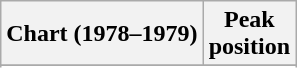<table class="wikitable sortable">
<tr>
<th>Chart (1978–1979)</th>
<th>Peak<br>position</th>
</tr>
<tr>
</tr>
<tr>
</tr>
<tr>
</tr>
<tr>
</tr>
</table>
